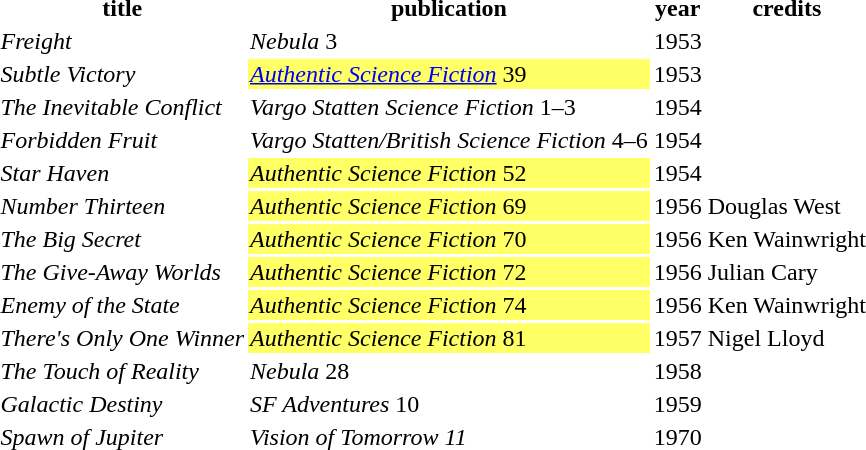<table class="sortable">
<tr>
<th>title</th>
<th>publication</th>
<th>year</th>
<th>credits</th>
</tr>
<tr>
<td><em>Freight</em></td>
<td><em>Nebula</em> 3</td>
<td>1953</td>
<td></td>
</tr>
<tr>
<td><em>Subtle Victory</em></td>
<td style="background:#ff6"><em><a href='#'>Authentic Science Fiction</a></em> 39</td>
<td>1953</td>
<td></td>
</tr>
<tr>
<td><em>The Inevitable Conflict</em></td>
<td><em>Vargo Statten Science Fiction</em> 1–3</td>
<td>1954</td>
<td></td>
</tr>
<tr>
<td><em>Forbidden Fruit</em></td>
<td><em>Vargo Statten/British Science Fiction</em> 4–6</td>
<td>1954</td>
<td></td>
</tr>
<tr>
<td><em>Star Haven</em></td>
<td style="background:#ff6"><em>Authentic Science Fiction</em> 52</td>
<td>1954</td>
<td></td>
</tr>
<tr>
<td><em>Number Thirteen</em></td>
<td style="background:#ff6"><em>Authentic Science Fiction</em> 69</td>
<td>1956</td>
<td>Douglas West</td>
</tr>
<tr>
<td><em>The Big Secret</em></td>
<td style="background:#ff6"><em>Authentic Science Fiction</em> 70</td>
<td>1956</td>
<td>Ken Wainwright</td>
</tr>
<tr>
<td><em>The Give-Away Worlds</em></td>
<td style="background:#ff6"><em>Authentic Science Fiction</em> 72</td>
<td>1956</td>
<td>Julian Cary</td>
</tr>
<tr>
<td><em>Enemy of the State</em></td>
<td style="background:#ff6"><em>Authentic Science Fiction</em> 74</td>
<td>1956</td>
<td>Ken Wainwright</td>
</tr>
<tr>
<td><em>There's Only One Winner</em></td>
<td style="background:#ff6"><em>Authentic Science Fiction</em> 81</td>
<td>1957</td>
<td>Nigel Lloyd</td>
</tr>
<tr>
<td><em>The Touch of Reality</em></td>
<td><em>Nebula</em> 28</td>
<td>1958</td>
<td></td>
</tr>
<tr>
<td><em>Galactic Destiny</em></td>
<td><em>SF Adventures</em> 10</td>
<td>1959</td>
<td></td>
</tr>
<tr>
<td><em>Spawn of Jupiter</em></td>
<td><em>Vision of Tomorrow 11</em></td>
<td>1970</td>
<td></td>
</tr>
</table>
